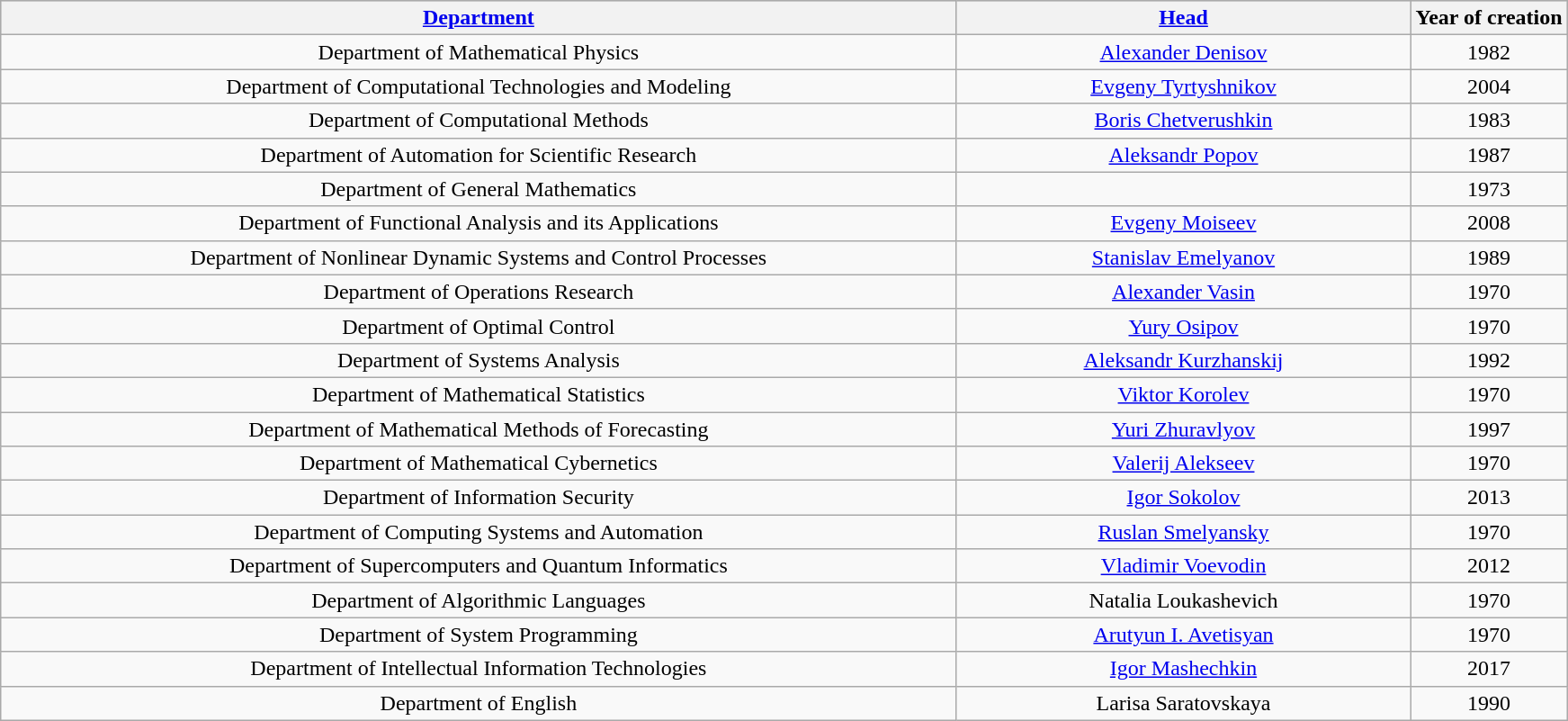<table class="wikitable sortable" style="text-align:center;">
<tr bgcolor="#cccccc">
<th width=61%><a href='#'>Department</a></th>
<th width=29%><a href='#'>Head</a></th>
<th width=10%>Year of creation</th>
</tr>
<tr>
<td>Department of Mathematical Physics</td>
<td><a href='#'>Alexander Denisov</a></td>
<td>1982</td>
</tr>
<tr>
<td>Department of Computational Technologies and Modeling</td>
<td><a href='#'>Evgeny Tyrtyshnikov</a></td>
<td>2004</td>
</tr>
<tr>
<td>Department of Computational Methods</td>
<td><a href='#'>Boris Chetverushkin</a></td>
<td>1983</td>
</tr>
<tr>
<td>Department of Automation for Scientific Research</td>
<td><a href='#'>Aleksandr Popov</a></td>
<td>1987</td>
</tr>
<tr>
<td>Department of General Mathematics</td>
<td></td>
<td>1973</td>
</tr>
<tr>
<td>Department of Functional Analysis and its Applications</td>
<td><a href='#'>Evgeny Moiseev</a></td>
<td>2008</td>
</tr>
<tr>
<td>Department of Nonlinear Dynamic Systems and Control Processes</td>
<td><a href='#'>Stanislav Emelyanov</a></td>
<td>1989</td>
</tr>
<tr>
<td>Department of Operations Research</td>
<td><a href='#'>Alexander Vasin</a></td>
<td>1970</td>
</tr>
<tr>
<td>Department of Optimal Control</td>
<td><a href='#'>Yury Osipov</a></td>
<td>1970</td>
</tr>
<tr>
<td>Department of Systems Analysis</td>
<td><a href='#'>Aleksandr Kurzhanskij</a></td>
<td>1992</td>
</tr>
<tr>
<td>Department of Mathematical Statistics</td>
<td><a href='#'>Viktor Korolev</a></td>
<td>1970</td>
</tr>
<tr>
<td>Department of Mathematical Methods of Forecasting</td>
<td><a href='#'>Yuri Zhuravlyov</a></td>
<td>1997</td>
</tr>
<tr>
<td>Department of Mathematical Cybernetics</td>
<td><a href='#'>Valerij Alekseev</a></td>
<td>1970</td>
</tr>
<tr>
<td>Department of Information Security</td>
<td><a href='#'>Igor Sokolov</a></td>
<td>2013</td>
</tr>
<tr>
<td>Department of Computing Systems and Automation</td>
<td><a href='#'>Ruslan Smelyansky</a></td>
<td>1970</td>
</tr>
<tr>
<td>Department of Supercomputers and Quantum Informatics</td>
<td><a href='#'>Vladimir Voevodin</a></td>
<td>2012</td>
</tr>
<tr>
<td>Department of Algorithmic Languages</td>
<td>Natalia Loukashevich</td>
<td>1970</td>
</tr>
<tr>
<td>Department of System Programming</td>
<td><a href='#'>Arutyun I. Avetisyan</a></td>
<td>1970</td>
</tr>
<tr>
<td>Department of Intellectual Information Technologies</td>
<td><a href='#'>Igor Mashechkin</a></td>
<td>2017</td>
</tr>
<tr>
<td>Department of English</td>
<td>Larisa Saratovskaya</td>
<td>1990</td>
</tr>
</table>
